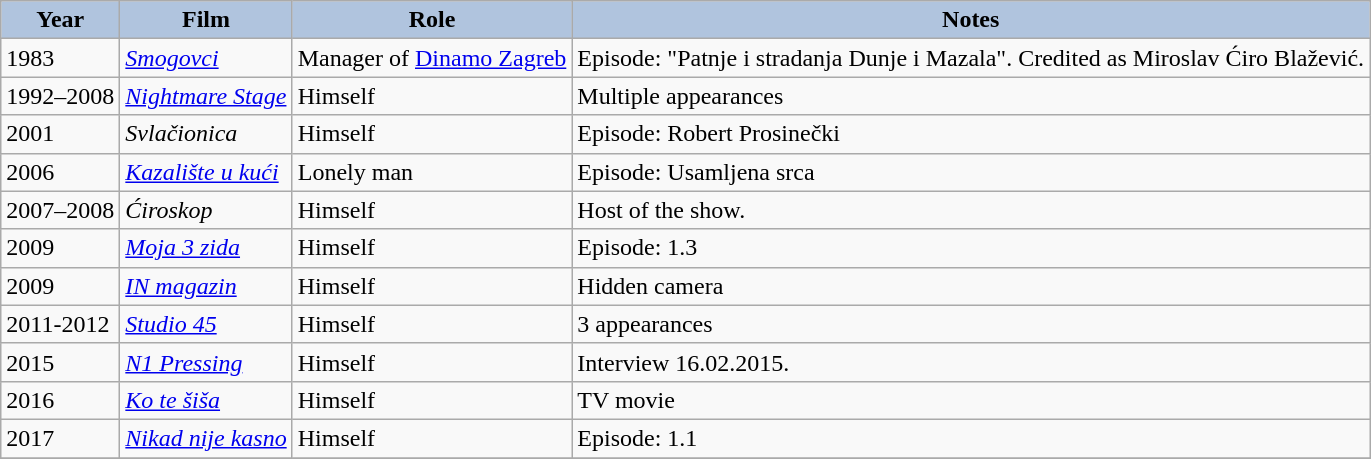<table class="wikitable">
<tr style="text-align:center;">
<th style="background:#B0C4DE;">Year</th>
<th style="background:#B0C4DE;">Film</th>
<th style="background:#B0C4DE;">Role</th>
<th style="background:#B0C4DE;">Notes</th>
</tr>
<tr>
<td>1983</td>
<td><em><a href='#'>Smogovci</a></em></td>
<td>Manager of <a href='#'>Dinamo Zagreb</a></td>
<td>Episode: "Patnje i stradanja Dunje i Mazala". Credited as Miroslav Ćiro Blažević.</td>
</tr>
<tr>
<td>1992–2008</td>
<td><em><a href='#'>Nightmare Stage</a></em></td>
<td>Himself</td>
<td>Multiple appearances</td>
</tr>
<tr>
<td>2001</td>
<td><em>Svlačionica</em></td>
<td>Himself</td>
<td>Episode: Robert Prosinečki</td>
</tr>
<tr>
<td>2006</td>
<td><em><a href='#'>Kazalište u kući</a></em></td>
<td>Lonely man</td>
<td>Episode: Usamljena srca</td>
</tr>
<tr>
<td>2007–2008</td>
<td><em>Ćiroskop</em></td>
<td>Himself</td>
<td>Host of the show.</td>
</tr>
<tr>
<td>2009</td>
<td><em><a href='#'>Moja 3 zida</a></em></td>
<td>Himself</td>
<td>Episode: 1.3</td>
</tr>
<tr>
<td>2009</td>
<td><em><a href='#'>IN magazin</a></em></td>
<td>Himself</td>
<td>Hidden camera</td>
</tr>
<tr>
<td>2011-2012</td>
<td><em><a href='#'>Studio 45</a></em></td>
<td>Himself</td>
<td>3 appearances</td>
</tr>
<tr>
<td>2015</td>
<td><em><a href='#'>N1 Pressing</a></em></td>
<td>Himself</td>
<td>Interview 16.02.2015.</td>
</tr>
<tr>
<td>2016</td>
<td><em><a href='#'>Ko te šiša</a></em></td>
<td>Himself</td>
<td>TV movie</td>
</tr>
<tr>
<td>2017</td>
<td><em><a href='#'>Nikad nije kasno</a></em></td>
<td>Himself</td>
<td>Episode: 1.1</td>
</tr>
<tr>
</tr>
</table>
